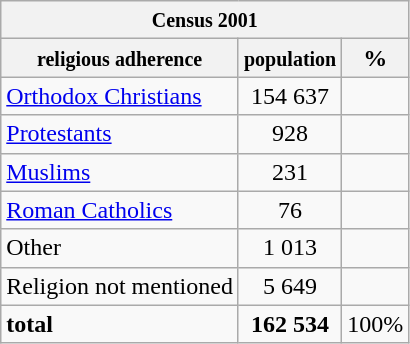<table class="wikitable">
<tr>
<th colspan=3><small>Census 2001</small></th>
</tr>
<tr>
<th><small>religious adherence</small></th>
<th><small>population</small></th>
<th>%</th>
</tr>
<tr>
<td><a href='#'>Orthodox Christians</a></td>
<td align="middle">154 637</td>
<td align="middle"></td>
</tr>
<tr>
<td><a href='#'>Protestants</a></td>
<td align="middle">928</td>
<td align="middle"></td>
</tr>
<tr>
<td><a href='#'>Muslims</a></td>
<td align="middle">231</td>
<td align="middle"></td>
</tr>
<tr>
<td><a href='#'>Roman Catholics</a></td>
<td align="middle">76</td>
<td align="middle"></td>
</tr>
<tr>
<td>Other</td>
<td align="middle">1 013</td>
<td align="middle"></td>
</tr>
<tr>
<td>Religion not mentioned</td>
<td align="middle">5 649</td>
<td align="middle"></td>
</tr>
<tr>
<td><strong>total</strong></td>
<td align="middle"><strong>162 534</strong></td>
<td align="middle">100%</td>
</tr>
</table>
